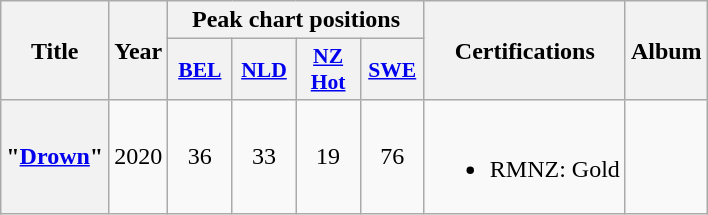<table class="wikitable plainrowheaders" style="text-align:center;">
<tr>
<th scope="col" rowspan="2">Title</th>
<th scope="col" rowspan="2">Year</th>
<th scope="col" colspan="4">Peak chart positions</th>
<th scope="col" rowspan="2">Certifications</th>
<th scope="col" rowspan="2">Album</th>
</tr>
<tr>
<th scope="col" style="width:2.5em;font-size:90%;"><a href='#'>BEL</a><br></th>
<th scope="col" style="width:2.5em;font-size:90%;"><a href='#'>NLD</a><br></th>
<th scope="col" style="width:2.5em;font-size:90%;"><a href='#'>NZ<br>Hot</a><br></th>
<th scope="col" style="width:2.5em;font-size:90%;"><a href='#'>SWE</a><br></th>
</tr>
<tr>
<th scope="row">"<a href='#'>Drown</a>"<br></th>
<td>2020</td>
<td>36</td>
<td>33</td>
<td>19</td>
<td>76</td>
<td><br><ul><li>RMNZ: Gold</li></ul></td>
<td></td>
</tr>
</table>
